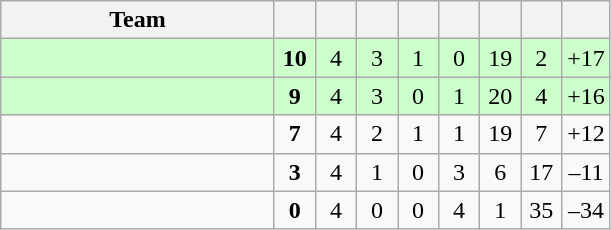<table class=wikitable style="text-align:center">
<tr>
<th width="175">Team</th>
<th width="20"></th>
<th width="20"></th>
<th width="20"></th>
<th width="20"></th>
<th width="20"></th>
<th width="20"></th>
<th width="20"></th>
<th width="20"></th>
</tr>
<tr bgcolor="#ccffcc">
<td style="text-align:left;"></td>
<td><strong>10</strong></td>
<td>4</td>
<td>3</td>
<td>1</td>
<td>0</td>
<td>19</td>
<td>2</td>
<td>+17</td>
</tr>
<tr bgcolor="#ccffcc">
<td style="text-align:left;"></td>
<td><strong>9</strong></td>
<td>4</td>
<td>3</td>
<td>0</td>
<td>1</td>
<td>20</td>
<td>4</td>
<td>+16</td>
</tr>
<tr>
<td style="text-align:left;"></td>
<td><strong>7</strong></td>
<td>4</td>
<td>2</td>
<td>1</td>
<td>1</td>
<td>19</td>
<td>7</td>
<td>+12</td>
</tr>
<tr>
<td style="text-align:left;"></td>
<td><strong>3</strong></td>
<td>4</td>
<td>1</td>
<td>0</td>
<td>3</td>
<td>6</td>
<td>17</td>
<td>–11</td>
</tr>
<tr>
<td style="text-align:left;"></td>
<td><strong>0</strong></td>
<td>4</td>
<td>0</td>
<td>0</td>
<td>4</td>
<td>1</td>
<td>35</td>
<td>–34</td>
</tr>
</table>
